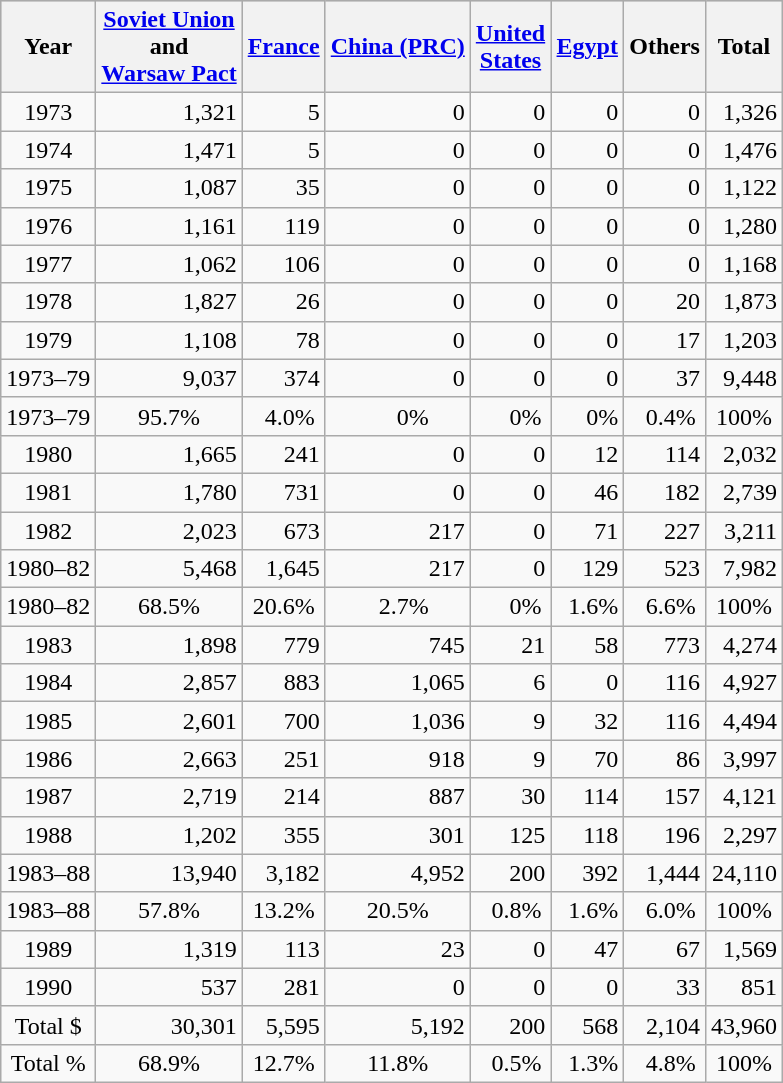<table class="wikitable" style="text-align: right; cellpadding: 20px;">
<tr ---- bgcolor="#cccccc">
<th><strong>Year</strong></th>
<th><strong><a href='#'>Soviet Union</a><br>and<br> <a href='#'>Warsaw Pact</a></strong></th>
<th><a href='#'>France</a></th>
<th><strong><a href='#'>China (PRC)</a></strong></th>
<th><a href='#'>United<br>States</a></th>
<th><a href='#'>Egypt</a></th>
<th>Others</th>
<th>Total</th>
</tr>
<tr ---->
<td align=center>1973</td>
<td>1,321</td>
<td>5</td>
<td>0</td>
<td>0</td>
<td>0</td>
<td>0</td>
<td>1,326</td>
</tr>
<tr ---->
<td align=center>1974</td>
<td>1,471</td>
<td>5</td>
<td>0</td>
<td>0</td>
<td>0</td>
<td>0</td>
<td>1,476</td>
</tr>
<tr ---->
<td align=center>1975</td>
<td>1,087</td>
<td>35</td>
<td>0</td>
<td>0</td>
<td>0</td>
<td>0</td>
<td>1,122</td>
</tr>
<tr ---->
<td align=center>1976</td>
<td>1,161</td>
<td>119</td>
<td>0</td>
<td>0</td>
<td>0</td>
<td>0</td>
<td>1,280</td>
</tr>
<tr ---->
<td align=center>1977</td>
<td>1,062</td>
<td>106</td>
<td>0</td>
<td>0</td>
<td>0</td>
<td>0</td>
<td>1,168</td>
</tr>
<tr ---->
<td align=center>1978</td>
<td>1,827</td>
<td>26</td>
<td>0</td>
<td>0</td>
<td>0</td>
<td>20</td>
<td>1,873</td>
</tr>
<tr ---->
<td align=center>1979</td>
<td>1,108</td>
<td>78</td>
<td>0</td>
<td>0</td>
<td>0</td>
<td>17</td>
<td>1,203</td>
</tr>
<tr ---->
<td align=center>1973–79</td>
<td>9,037</td>
<td>374</td>
<td>0</td>
<td>0</td>
<td>0</td>
<td>37</td>
<td>9,448</td>
</tr>
<tr ---->
<td align=center>1973–79</td>
<td align=center>95.7%</td>
<td align=center>  4.0%</td>
<td align=center>     0%</td>
<td align=center>     0%</td>
<td align=center>     0%</td>
<td align=center>  0.4%</td>
<td align=center>100%</td>
</tr>
<tr ---->
<td align=center>1980</td>
<td>1,665</td>
<td>241</td>
<td>0</td>
<td>0</td>
<td>12</td>
<td>114</td>
<td>2,032</td>
</tr>
<tr ---->
<td align=center>1981</td>
<td>1,780</td>
<td>731</td>
<td>0</td>
<td>0</td>
<td>46</td>
<td>182</td>
<td>2,739</td>
</tr>
<tr ---->
<td align=center>1982</td>
<td>2,023</td>
<td>673</td>
<td>217</td>
<td>0</td>
<td>71</td>
<td>227</td>
<td>3,211</td>
</tr>
<tr ---->
<td align=center>1980–82</td>
<td>5,468</td>
<td>1,645</td>
<td>217</td>
<td>0</td>
<td>129</td>
<td>523</td>
<td>7,982</td>
</tr>
<tr ---->
<td align=center>1980–82</td>
<td align=center>68.5%</td>
<td align=center>20.6%</td>
<td align=center>  2.7%</td>
<td align=center>     0%</td>
<td align=center>  1.6%</td>
<td align=center>  6.6%</td>
<td align=center>100%</td>
</tr>
<tr ---->
<td align=center>1983</td>
<td>1,898</td>
<td>779</td>
<td>745</td>
<td>21</td>
<td>58</td>
<td>773</td>
<td>4,274</td>
</tr>
<tr ---->
<td align=center>1984</td>
<td>2,857</td>
<td>883</td>
<td>1,065</td>
<td>6</td>
<td>0</td>
<td>116</td>
<td>4,927</td>
</tr>
<tr ---->
<td align=center>1985</td>
<td>2,601</td>
<td>700</td>
<td>1,036</td>
<td>9</td>
<td>32</td>
<td>116</td>
<td>4,494</td>
</tr>
<tr ---->
<td align=center>1986</td>
<td>2,663</td>
<td>251</td>
<td>918</td>
<td>9</td>
<td>70</td>
<td>86</td>
<td>3,997</td>
</tr>
<tr ---->
<td align=center>1987</td>
<td>2,719</td>
<td>214</td>
<td>887</td>
<td>30</td>
<td>114</td>
<td>157</td>
<td>4,121</td>
</tr>
<tr ---->
<td align=center>1988</td>
<td>1,202</td>
<td>355</td>
<td>301</td>
<td>125</td>
<td>118</td>
<td>196</td>
<td>2,297</td>
</tr>
<tr ---->
<td align=center>1983–88</td>
<td>13,940</td>
<td>3,182</td>
<td>4,952</td>
<td>200</td>
<td>392</td>
<td>1,444</td>
<td>24,110</td>
</tr>
<tr ---->
<td align=center>1983–88</td>
<td align=center>57.8%</td>
<td align=center>13.2%</td>
<td align=center>20.5%</td>
<td align=center>  0.8%</td>
<td align=center>  1.6%</td>
<td align=center>  6.0%</td>
<td align=center>100%</td>
</tr>
<tr ---->
<td align=center>1989</td>
<td>1,319</td>
<td>113</td>
<td>23</td>
<td>0</td>
<td>47</td>
<td>67</td>
<td>1,569</td>
</tr>
<tr ---->
<td align=center>1990</td>
<td>537</td>
<td>281</td>
<td>0</td>
<td>0</td>
<td>0</td>
<td>33</td>
<td>851</td>
</tr>
<tr ---->
<td align=center>Total $</td>
<td>30,301</td>
<td>5,595</td>
<td>5,192</td>
<td>200</td>
<td>568</td>
<td>2,104</td>
<td>43,960</td>
</tr>
<tr ---->
<td align=center>Total %</td>
<td align=center>68.9%</td>
<td align=center>12.7%</td>
<td align=center>11.8%</td>
<td align=center>  0.5%</td>
<td align=center>  1.3%</td>
<td align=center>  4.8%</td>
<td align=center>100%</td>
</tr>
</table>
